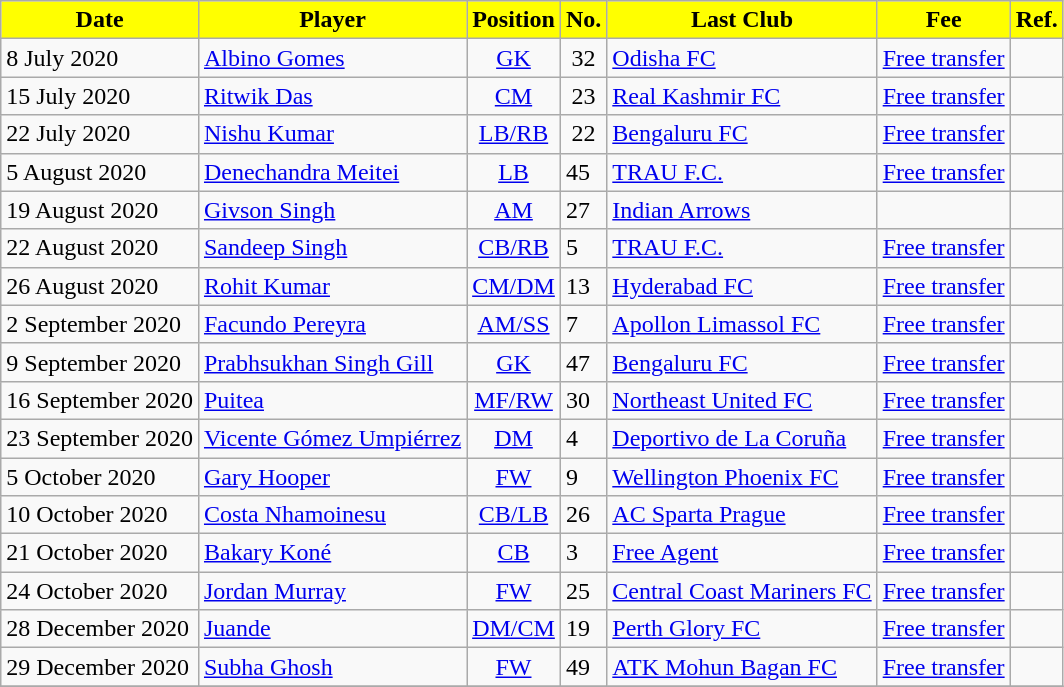<table class="wikitable sortable">
<tr>
<th style="background:#FFFF00; color:Black;"><strong>Date</strong></th>
<th style="background:#FFFF00; color:Black;"><strong>Player</strong></th>
<th style="background:#FFFF00; color:Black;"><strong>Position</strong></th>
<th style="background:#FFFF00; color:Black;"><strong>No.</strong></th>
<th style="background:#FFFF00; color:Black;">Last Club</th>
<th style="background:#FFFF00; color:Black;"><strong>Fee</strong></th>
<th style="background:#FFFF00; color:Black;"><strong>Ref.</strong></th>
</tr>
<tr>
<td>8 July 2020</td>
<td style="text-align:left;"> <a href='#'>Albino Gomes</a></td>
<td style="text-align:center;"><a href='#'>GK</a></td>
<td style="text-align:center;">32</td>
<td style="text-align:left;"> <a href='#'>Odisha FC</a></td>
<td><a href='#'>Free transfer</a></td>
<td></td>
</tr>
<tr>
<td>15 July 2020</td>
<td style="text-align:left;"> <a href='#'>Ritwik Das</a></td>
<td style="text-align:center;"><a href='#'>CM</a></td>
<td style="text-align:center;">23</td>
<td style="text-align:left;"> <a href='#'>Real Kashmir FC</a></td>
<td><a href='#'>Free transfer</a></td>
<td></td>
</tr>
<tr>
<td>22 July 2020</td>
<td style="text-align:left;"> <a href='#'>Nishu Kumar</a></td>
<td style="text-align:center;"><a href='#'>LB/RB</a></td>
<td style="text-align:center;">22</td>
<td style="text-align:left;"> <a href='#'>Bengaluru FC</a></td>
<td><a href='#'>Free transfer</a></td>
<td></td>
</tr>
<tr>
<td>5 August 2020</td>
<td> <a href='#'>Denechandra Meitei</a></td>
<td style="text-align:center;"><a href='#'>LB</a></td>
<td>45</td>
<td>  <a href='#'>TRAU F.C.</a></td>
<td><a href='#'>Free transfer</a></td>
<td></td>
</tr>
<tr>
<td>19 August 2020</td>
<td> <a href='#'>Givson Singh</a></td>
<td style="text-align:center;"><a href='#'>AM</a></td>
<td>27</td>
<td> <a href='#'>Indian Arrows</a></td>
<td></td>
<td></td>
</tr>
<tr>
<td>22 August 2020</td>
<td> <a href='#'>Sandeep Singh</a></td>
<td style="text-align:center;"><a href='#'>CB/RB</a></td>
<td>5</td>
<td> <a href='#'>TRAU F.C.</a></td>
<td><a href='#'>Free transfer</a></td>
<td></td>
</tr>
<tr>
<td>26 August 2020</td>
<td> <a href='#'>Rohit Kumar</a></td>
<td style="text-align:center;"><a href='#'>CM/DM</a></td>
<td>13</td>
<td> <a href='#'>Hyderabad FC</a></td>
<td><a href='#'>Free transfer</a></td>
<td></td>
</tr>
<tr>
<td>2 September 2020</td>
<td> <a href='#'>Facundo Pereyra</a></td>
<td style="text-align:center;"><a href='#'>AM/SS</a></td>
<td>7</td>
<td><a href='#'>Apollon Limassol FC</a></td>
<td><a href='#'>Free transfer</a></td>
<td></td>
</tr>
<tr>
<td>9 September 2020</td>
<td> <a href='#'>Prabhsukhan Singh Gill</a></td>
<td style="text-align:center;"><a href='#'>GK</a></td>
<td>47</td>
<td> <a href='#'>Bengaluru FC</a></td>
<td><a href='#'>Free transfer</a></td>
<td></td>
</tr>
<tr>
<td>16 September 2020</td>
<td> <a href='#'>Puitea</a></td>
<td style="text-align:center;"><a href='#'>MF/RW</a></td>
<td>30</td>
<td> <a href='#'>Northeast United FC</a></td>
<td><a href='#'>Free transfer</a></td>
<td></td>
</tr>
<tr>
<td>23 September 2020</td>
<td> <a href='#'>Vicente Gómez Umpiérrez</a></td>
<td style="text-align:center;"><a href='#'>DM</a></td>
<td>4</td>
<td> <a href='#'>Deportivo de La Coruña</a></td>
<td><a href='#'>Free transfer</a></td>
<td></td>
</tr>
<tr>
<td>5 October 2020</td>
<td> <a href='#'>Gary Hooper</a></td>
<td style="text-align:center;"><a href='#'>FW</a></td>
<td>9</td>
<td> <a href='#'>Wellington Phoenix FC</a></td>
<td><a href='#'>Free transfer</a></td>
<td></td>
</tr>
<tr>
<td>10 October 2020</td>
<td> <a href='#'>Costa Nhamoinesu</a></td>
<td style="text-align:center;"><a href='#'>CB/LB</a></td>
<td>26</td>
<td> <a href='#'>AC Sparta Prague</a></td>
<td><a href='#'>Free transfer</a></td>
<td></td>
</tr>
<tr>
<td>21 October 2020</td>
<td> <a href='#'>Bakary Koné</a></td>
<td style="text-align:center;"><a href='#'>CB</a></td>
<td>3</td>
<td><a href='#'>Free Agent</a></td>
<td><a href='#'>Free transfer</a></td>
<td></td>
</tr>
<tr>
<td>24 October 2020</td>
<td> <a href='#'>Jordan Murray</a></td>
<td style="text-align:center;"><a href='#'>FW</a></td>
<td>25</td>
<td> <a href='#'>Central Coast Mariners FC</a></td>
<td><a href='#'>Free transfer</a></td>
<td></td>
</tr>
<tr>
<td>28 December 2020</td>
<td> <a href='#'>Juande</a></td>
<td style="text-align:center;"><a href='#'>DM/CM</a></td>
<td>19</td>
<td> <a href='#'>Perth Glory FC</a></td>
<td><a href='#'>Free transfer</a></td>
<td></td>
</tr>
<tr>
<td>29 December 2020</td>
<td> <a href='#'>Subha Ghosh</a></td>
<td style="text-align:center;"><a href='#'>FW</a></td>
<td>49</td>
<td> <a href='#'>ATK Mohun Bagan FC</a></td>
<td><a href='#'>Free transfer</a></td>
<td></td>
</tr>
<tr>
</tr>
</table>
